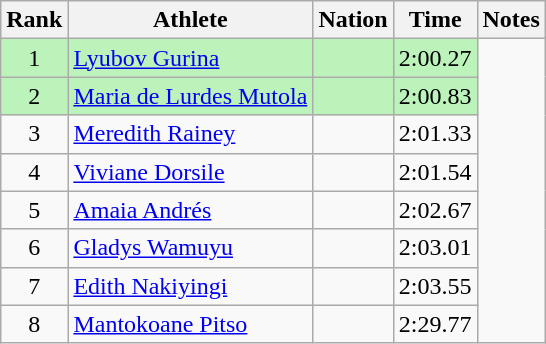<table class="wikitable sortable" style="text-align:center">
<tr>
<th>Rank</th>
<th>Athlete</th>
<th>Nation</th>
<th>Time</th>
<th>Notes</th>
</tr>
<tr style="background:#bbf3bb;">
<td>1</td>
<td align=left><a href='#'>Lyubov Gurina</a></td>
<td align=left></td>
<td>2:00.27</td>
</tr>
<tr style="background:#bbf3bb;">
<td>2</td>
<td align=left><a href='#'>Maria de Lurdes Mutola</a></td>
<td align=left></td>
<td>2:00.83</td>
</tr>
<tr>
<td>3</td>
<td align=left><a href='#'>Meredith Rainey</a></td>
<td align=left></td>
<td>2:01.33</td>
</tr>
<tr>
<td>4</td>
<td align=left><a href='#'>Viviane Dorsile</a></td>
<td align=left></td>
<td>2:01.54</td>
</tr>
<tr>
<td>5</td>
<td align=left><a href='#'>Amaia Andrés</a></td>
<td align=left></td>
<td>2:02.67</td>
</tr>
<tr>
<td>6</td>
<td align=left><a href='#'>Gladys Wamuyu</a></td>
<td align=left></td>
<td>2:03.01</td>
</tr>
<tr>
<td>7</td>
<td align=left><a href='#'>Edith Nakiyingi</a></td>
<td align=left></td>
<td>2:03.55</td>
</tr>
<tr>
<td>8</td>
<td align=left><a href='#'>Mantokoane Pitso</a></td>
<td align=left></td>
<td>2:29.77</td>
</tr>
</table>
